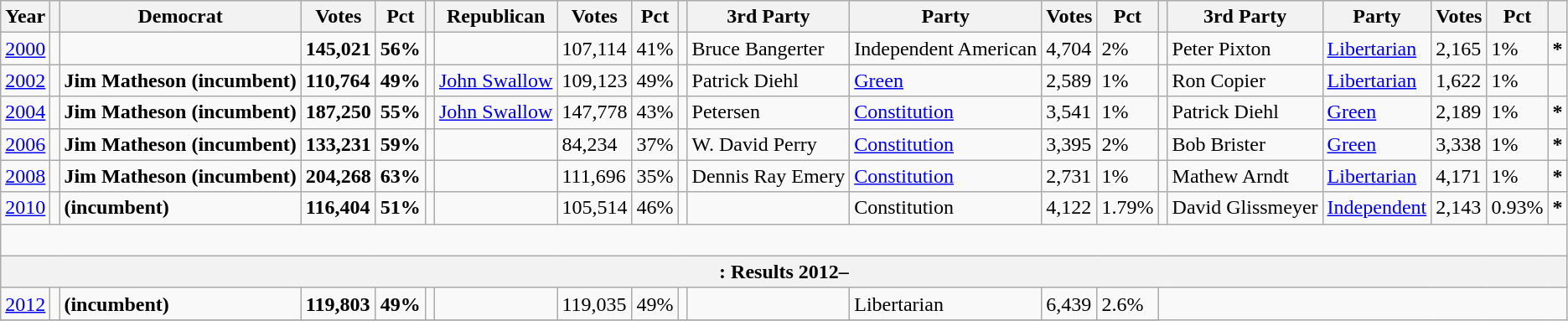<table class="wikitable" style=" ; ">
<tr>
<th>Year</th>
<th></th>
<th>Democrat</th>
<th>Votes</th>
<th>Pct</th>
<th></th>
<th>Republican</th>
<th>Votes</th>
<th>Pct</th>
<th></th>
<th>3rd Party</th>
<th>Party</th>
<th>Votes</th>
<th>Pct</th>
<th></th>
<th>3rd Party</th>
<th>Party</th>
<th>Votes</th>
<th>Pct</th>
<th></th>
</tr>
<tr>
<td><a href='#'>2000</a></td>
<td></td>
<td></td>
<td><strong>145,021</strong></td>
<td><strong>56%</strong></td>
<td></td>
<td></td>
<td>107,114</td>
<td>41%</td>
<td></td>
<td>Bruce Bangerter</td>
<td>Independent American</td>
<td>4,704</td>
<td>2%</td>
<td></td>
<td>Peter Pixton</td>
<td><a href='#'>Libertarian</a></td>
<td>2,165</td>
<td>1%</td>
<td><strong>*</strong></td>
</tr>
<tr>
<td><a href='#'>2002</a></td>
<td></td>
<td><strong>Jim Matheson</strong> <strong>(incumbent)</strong></td>
<td><strong>110,764</strong></td>
<td><strong>49%</strong></td>
<td></td>
<td><a href='#'>John Swallow</a></td>
<td>109,123</td>
<td>49%</td>
<td></td>
<td>Patrick Diehl</td>
<td><a href='#'>Green</a></td>
<td>2,589</td>
<td>1%</td>
<td></td>
<td>Ron Copier</td>
<td><a href='#'>Libertarian</a></td>
<td>1,622</td>
<td>1%</td>
<td></td>
</tr>
<tr>
<td><a href='#'>2004</a></td>
<td></td>
<td><strong>Jim Matheson</strong> <strong>(incumbent)</strong></td>
<td><strong>187,250</strong></td>
<td><strong>55%</strong></td>
<td></td>
<td><a href='#'>John Swallow</a></td>
<td>147,778</td>
<td>43%</td>
<td></td>
<td> Petersen</td>
<td><a href='#'>Constitution</a></td>
<td>3,541</td>
<td>1%</td>
<td></td>
<td>Patrick Diehl</td>
<td><a href='#'>Green</a></td>
<td>2,189</td>
<td>1%</td>
<td><strong>*</strong></td>
</tr>
<tr>
<td><a href='#'>2006</a></td>
<td></td>
<td><strong>Jim Matheson</strong> <strong>(incumbent)</strong></td>
<td><strong>133,231</strong></td>
<td><strong>59%</strong></td>
<td></td>
<td></td>
<td>84,234</td>
<td>37%</td>
<td></td>
<td>W. David Perry</td>
<td><a href='#'>Constitution</a></td>
<td>3,395</td>
<td>2%</td>
<td></td>
<td>Bob Brister</td>
<td><a href='#'>Green</a></td>
<td>3,338</td>
<td>1%</td>
<td><strong>*</strong></td>
</tr>
<tr>
<td><a href='#'>2008</a></td>
<td></td>
<td><strong>Jim Matheson</strong> <strong>(incumbent)</strong></td>
<td><strong>204,268</strong></td>
<td><strong>63%</strong></td>
<td></td>
<td></td>
<td>111,696</td>
<td>35%</td>
<td></td>
<td>Dennis Ray Emery</td>
<td><a href='#'>Constitution</a></td>
<td>2,731</td>
<td>1%</td>
<td></td>
<td>Mathew Arndt</td>
<td><a href='#'>Libertarian</a></td>
<td>4,171</td>
<td>1%</td>
<td><strong>*</strong></td>
</tr>
<tr>
<td><a href='#'>2010</a></td>
<td></td>
<td> <strong>(incumbent)</strong></td>
<td><strong>116,404</strong></td>
<td><strong>51%</strong></td>
<td></td>
<td></td>
<td>105,514</td>
<td>46%</td>
<td></td>
<td></td>
<td>Constitution</td>
<td>4,122</td>
<td>1.79%</td>
<td></td>
<td>David Glissmeyer</td>
<td><a href='#'>Independent</a></td>
<td>2,143</td>
<td>0.93%</td>
<td><strong>*</strong></td>
</tr>
<tr>
<td colspan="20"> </td>
</tr>
<tr>
<th colspan="20">: Results 2012–</th>
</tr>
<tr>
<td><a href='#'>2012</a></td>
<td></td>
<td> <strong>(incumbent)</strong></td>
<td><strong>119,803</strong></td>
<td><strong>49%</strong></td>
<td></td>
<td></td>
<td>119,035</td>
<td>49%</td>
<td></td>
<td></td>
<td>Libertarian</td>
<td>6,439</td>
<td>2.6%</td>
</tr>
<tr>
</tr>
</table>
